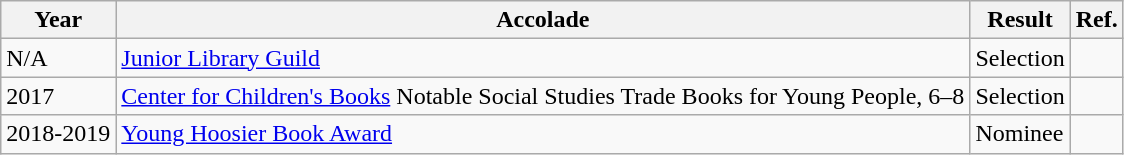<table class="wikitable">
<tr>
<th>Year</th>
<th>Accolade</th>
<th>Result</th>
<th>Ref.</th>
</tr>
<tr>
<td>N/A</td>
<td><a href='#'>Junior Library Guild</a></td>
<td>Selection</td>
<td></td>
</tr>
<tr>
<td>2017</td>
<td><a href='#'>Center for Children's Books</a> Notable Social Studies Trade Books for Young People, 6–8</td>
<td>Selection</td>
<td></td>
</tr>
<tr>
<td>2018-2019</td>
<td><a href='#'>Young Hoosier Book Award</a></td>
<td>Nominee</td>
<td></td>
</tr>
</table>
